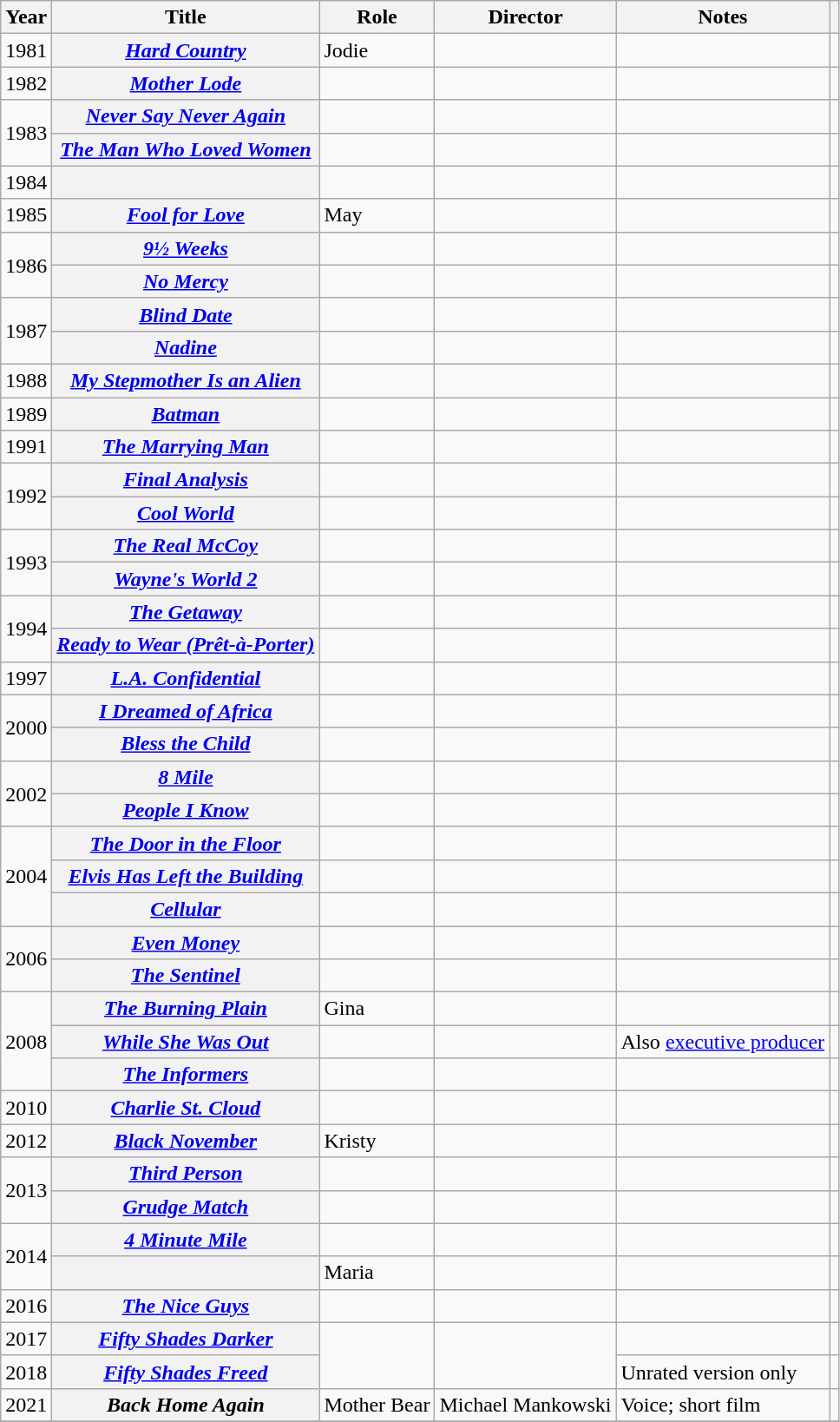<table class="wikitable sortable plainrowheaders">
<tr>
<th scope="col">Year</th>
<th scope="col">Title</th>
<th scope="col">Role</th>
<th scope="col">Director</th>
<th scope="col" class="unsortable">Notes</th>
<th scope="col" class="unsortable"></th>
</tr>
<tr>
<td>1981</td>
<th scope=row><em><a href='#'>Hard Country</a></em></th>
<td>Jodie</td>
<td></td>
<td></td>
<td style="text-align:center;"></td>
</tr>
<tr>
<td>1982</td>
<th scope=row><em><a href='#'>Mother Lode</a></em></th>
<td></td>
<td></td>
<td></td>
<td style="text-align:center;"></td>
</tr>
<tr>
<td rowspan="2">1983</td>
<th scope=row><em><a href='#'>Never Say Never Again</a></em></th>
<td></td>
<td></td>
<td></td>
<td style="text-align:center;"></td>
</tr>
<tr>
<th scope=row><em><a href='#'>The Man Who Loved Women</a></em></th>
<td></td>
<td></td>
<td></td>
<td style="text-align:center;"></td>
</tr>
<tr>
<td>1984</td>
<th scope=row><em></em></th>
<td></td>
<td></td>
<td></td>
<td style="text-align:center;"></td>
</tr>
<tr>
<td>1985</td>
<th scope=row><em><a href='#'>Fool for Love</a></em></th>
<td>May</td>
<td></td>
<td></td>
<td style="text-align:center;"></td>
</tr>
<tr>
<td rowspan="2">1986</td>
<th scope=row><em><a href='#'>9½ Weeks</a></em></th>
<td></td>
<td></td>
<td></td>
<td style="text-align:center;"></td>
</tr>
<tr>
<th scope=row><em><a href='#'>No Mercy</a></em></th>
<td></td>
<td></td>
<td></td>
<td style="text-align:center;"></td>
</tr>
<tr>
<td rowspan="2">1987</td>
<th scope=row><em><a href='#'>Blind Date</a></em></th>
<td></td>
<td></td>
<td></td>
<td style="text-align:center;"></td>
</tr>
<tr>
<th scope=row><em><a href='#'>Nadine</a></em></th>
<td></td>
<td></td>
<td></td>
<td style="text-align:center;"></td>
</tr>
<tr>
<td>1988</td>
<th scope=row><em><a href='#'>My Stepmother Is an Alien</a></em></th>
<td></td>
<td></td>
<td></td>
<td style="text-align:center;"></td>
</tr>
<tr>
<td>1989</td>
<th scope=row><em><a href='#'>Batman</a></em></th>
<td></td>
<td></td>
<td></td>
<td style="text-align:center;"></td>
</tr>
<tr>
<td>1991</td>
<th scope=row><em><a href='#'>The Marrying Man</a></em></th>
<td></td>
<td></td>
<td></td>
<td style="text-align:center;"></td>
</tr>
<tr>
<td rowspan="2">1992</td>
<th scope=row><em><a href='#'>Final Analysis</a></em></th>
<td></td>
<td></td>
<td></td>
<td style="text-align:center;"></td>
</tr>
<tr>
<th scope=row><em><a href='#'>Cool World</a></em></th>
<td></td>
<td></td>
<td></td>
<td style="text-align:center;"></td>
</tr>
<tr>
<td rowspan="2">1993</td>
<th scope=row><em><a href='#'>The Real McCoy</a></em></th>
<td></td>
<td></td>
<td></td>
<td style="text-align:center;"></td>
</tr>
<tr>
<th scope=row><em><a href='#'>Wayne's World 2</a></em></th>
<td></td>
<td></td>
<td></td>
<td style="text-align:center;"></td>
</tr>
<tr>
<td rowspan="2">1994</td>
<th scope=row><em><a href='#'>The Getaway</a></em></th>
<td></td>
<td></td>
<td></td>
<td style="text-align:center;"></td>
</tr>
<tr>
<th scope=row><em><a href='#'>Ready to Wear (Prêt-à-Porter)</a></em></th>
<td></td>
<td></td>
<td></td>
<td style="text-align:center;"></td>
</tr>
<tr>
<td>1997</td>
<th scope=row><em><a href='#'>L.A. Confidential</a></em></th>
<td></td>
<td></td>
<td></td>
<td style="text-align:center;"></td>
</tr>
<tr>
<td rowspan="2">2000</td>
<th scope=row><em><a href='#'>I Dreamed of Africa</a></em></th>
<td></td>
<td></td>
<td></td>
<td style="text-align:center;"></td>
</tr>
<tr>
<th scope=row><em><a href='#'>Bless the Child</a></em></th>
<td></td>
<td></td>
<td></td>
<td style="text-align:center;"></td>
</tr>
<tr>
<td rowspan="2">2002</td>
<th scope=row><em><a href='#'>8 Mile</a></em></th>
<td></td>
<td></td>
<td></td>
<td style="text-align:center;"></td>
</tr>
<tr>
<th scope=row><em><a href='#'>People I Know</a></em></th>
<td></td>
<td></td>
<td></td>
<td style="text-align:center;"></td>
</tr>
<tr>
<td rowspan="3">2004</td>
<th scope=row><em><a href='#'>The Door in the Floor</a></em></th>
<td></td>
<td></td>
<td></td>
<td style="text-align:center;"></td>
</tr>
<tr>
<th scope=row><em><a href='#'>Elvis Has Left the Building</a></em></th>
<td></td>
<td></td>
<td></td>
<td style="text-align:center;"></td>
</tr>
<tr>
<th scope=row><em><a href='#'>Cellular</a></em></th>
<td></td>
<td></td>
<td></td>
<td style="text-align:center;"></td>
</tr>
<tr>
<td rowspan="2">2006</td>
<th scope=row><em><a href='#'>Even Money</a></em></th>
<td></td>
<td></td>
<td></td>
<td style="text-align:center;"></td>
</tr>
<tr>
<th scope=row><em><a href='#'>The Sentinel</a></em></th>
<td></td>
<td></td>
<td></td>
<td style="text-align:center;"></td>
</tr>
<tr>
<td rowspan="3">2008</td>
<th scope=row><em><a href='#'>The Burning Plain</a></em></th>
<td>Gina</td>
<td></td>
<td></td>
<td style="text-align:center;"></td>
</tr>
<tr>
<th scope=row><em><a href='#'>While She Was Out</a></em></th>
<td></td>
<td></td>
<td>Also <a href='#'>executive producer</a></td>
<td style="text-align:center;"></td>
</tr>
<tr>
<th scope=row><em><a href='#'>The Informers</a></em></th>
<td></td>
<td></td>
<td></td>
<td style="text-align:center;"></td>
</tr>
<tr>
<td>2010</td>
<th scope=row><em><a href='#'>Charlie St. Cloud</a></em></th>
<td></td>
<td></td>
<td></td>
<td style="text-align:center;"></td>
</tr>
<tr>
<td>2012</td>
<th scope=row><em><a href='#'>Black November</a></em></th>
<td>Kristy</td>
<td></td>
<td></td>
<td style="text-align:center;"></td>
</tr>
<tr>
<td rowspan="2">2013</td>
<th scope=row><em><a href='#'>Third Person</a></em></th>
<td></td>
<td></td>
<td></td>
<td style="text-align:center;"></td>
</tr>
<tr>
<th scope=row><em><a href='#'>Grudge Match</a></em></th>
<td></td>
<td></td>
<td></td>
<td style="text-align:center;"></td>
</tr>
<tr>
<td rowspan="2">2014</td>
<th scope=row><em><a href='#'>4 Minute Mile</a></em></th>
<td></td>
<td></td>
<td></td>
<td style="text-align:center;"></td>
</tr>
<tr>
<th scope=row><em></em></th>
<td>Maria</td>
<td></td>
<td></td>
<td style="text-align:center;"></td>
</tr>
<tr>
<td>2016</td>
<th scope=row><em><a href='#'>The Nice Guys</a></em></th>
<td></td>
<td></td>
<td></td>
<td style="text-align:center;"></td>
</tr>
<tr>
<td>2017</td>
<th scope=row><em><a href='#'>Fifty Shades Darker</a></em></th>
<td rowspan="2"></td>
<td rowspan="2"></td>
<td></td>
<td style="text-align:center;"></td>
</tr>
<tr>
<td>2018</td>
<th scope="row"><em><a href='#'>Fifty Shades Freed</a></em></th>
<td>Unrated version only</td>
<td style="text-align:center;"></td>
</tr>
<tr>
<td>2021</td>
<th scope="row"><em>Back Home Again</em></th>
<td>Mother Bear</td>
<td>Michael Mankowski</td>
<td>Voice; short film</td>
<td style="text-align:center;"></td>
</tr>
<tr>
</tr>
</table>
